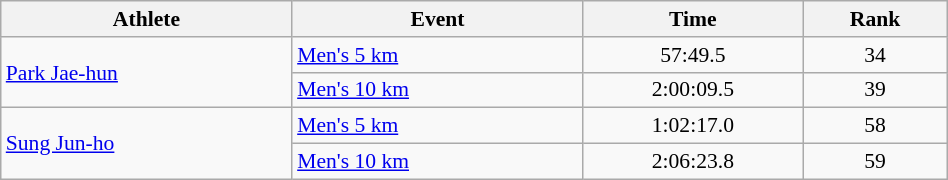<table class="wikitable" style="text-align:center; font-size:90%; width:50%;">
<tr>
<th>Athlete</th>
<th>Event</th>
<th>Time</th>
<th>Rank</th>
</tr>
<tr>
<td align=left rowspan=2><a href='#'>Park Jae-hun</a></td>
<td align=left><a href='#'>Men's 5 km</a></td>
<td>57:49.5</td>
<td>34</td>
</tr>
<tr>
<td align=left><a href='#'>Men's 10 km</a></td>
<td>2:00:09.5</td>
<td>39</td>
</tr>
<tr>
<td align=left rowspan=2><a href='#'>Sung Jun-ho</a></td>
<td align=left><a href='#'>Men's 5 km</a></td>
<td>1:02:17.0</td>
<td>58</td>
</tr>
<tr>
<td align=left><a href='#'>Men's 10 km</a></td>
<td>2:06:23.8</td>
<td>59</td>
</tr>
</table>
